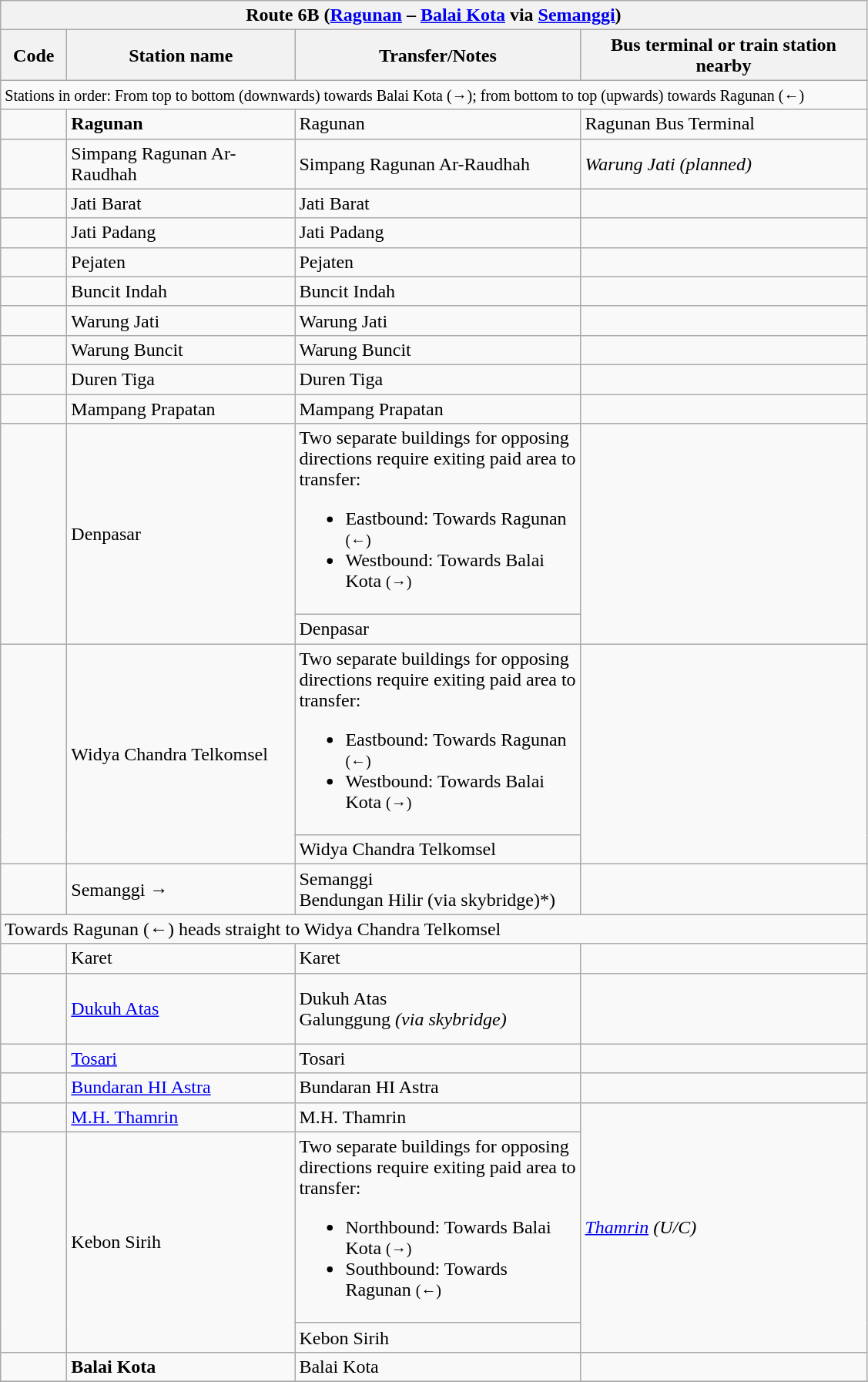<table class="wikitable" style="font-size:100%">
<tr>
<th colspan="4" align="left"> Route 6B (<a href='#'>Ragunan</a> – <a href='#'>Balai Kota</a> via <a href='#'>Semanggi</a>)</th>
</tr>
<tr>
<th width="50">Code</th>
<th width="190">Station name</th>
<th width="240">Transfer/Notes</th>
<th width="240">Bus terminal or train station nearby</th>
</tr>
<tr>
<td colspan="4"><small>Stations in order: From top to bottom (downwards) towards Balai Kota (→); from bottom to top (upwards) towards Ragunan (←)</small></td>
</tr>
<tr>
<td align="center"><strong></strong></td>
<td><strong>Ragunan</strong></td>
<td>   Ragunan</td>
<td> Ragunan Bus Terminal</td>
</tr>
<tr>
<td align="center"><strong></strong></td>
<td>Simpang Ragunan Ar-Raudhah</td>
<td>   Simpang Ragunan Ar-Raudhah</td>
<td> <em>Warung Jati (planned)</em></td>
</tr>
<tr>
<td align="center"><strong></strong></td>
<td>Jati Barat</td>
<td>   Jati Barat</td>
<td></td>
</tr>
<tr>
<td align="center"><strong></strong></td>
<td>Jati Padang</td>
<td>   Jati Padang</td>
<td></td>
</tr>
<tr>
<td align="center"><strong></strong></td>
<td>Pejaten</td>
<td>   Pejaten</td>
<td></td>
</tr>
<tr>
<td align="center"><strong></strong></td>
<td>Buncit Indah</td>
<td>   Buncit Indah</td>
<td></td>
</tr>
<tr>
<td align="center"><strong></strong></td>
<td>Warung Jati</td>
<td>   Warung Jati</td>
<td></td>
</tr>
<tr>
<td align="center"><strong></strong></td>
<td>Warung Buncit</td>
<td>   Warung Buncit</td>
<td></td>
</tr>
<tr>
<td align="center"><strong></strong></td>
<td>Duren Tiga</td>
<td>   Duren Tiga</td>
<td></td>
</tr>
<tr>
<td align="center"><strong></strong></td>
<td>Mampang Prapatan</td>
<td>   Mampang Prapatan</td>
<td></td>
</tr>
<tr>
<td rowspan="2" align="center"><strong></strong></td>
<td rowspan="2">Denpasar</td>
<td>Two separate buildings for opposing directions require exiting paid area to transfer:<br><ul><li>Eastbound: Towards Ragunan <small>(←)</small></li><li>Westbound: Towards Balai Kota <small>(→)</small></li></ul></td>
<td rowspan="2"></td>
</tr>
<tr>
<td>   Denpasar</td>
</tr>
<tr>
<td rowspan="2" align="center"><strong></strong></td>
<td rowspan="2">Widya Chandra Telkomsel</td>
<td>Two separate buildings for opposing directions require exiting paid area to transfer:<br><ul><li>Eastbound: Towards Ragunan <small>(←)</small></li><li>Westbound: Towards Balai Kota <small>(→)</small></li></ul></td>
<td rowspan="2"></td>
</tr>
<tr>
<td>   Widya Chandra Telkomsel</td>
</tr>
<tr>
<td align="center"><strong></strong></td>
<td>Semanggi →</td>
<td>   Semanggi<br> Bendungan Hilir (via skybridge)*)</td>
<td></td>
</tr>
<tr>
<td colspan="4">Towards Ragunan (←) heads straight to Widya Chandra Telkomsel</td>
</tr>
<tr>
<td align="center"></td>
<td>Karet</td>
<td> Karet</td>
<td></td>
</tr>
<tr>
<td align="center"></td>
<td><a href='#'>Dukuh Atas</a></td>
<td> Dukuh Atas<br>  Galunggung <em>(via skybridge)</em></td>
<td> <br> <br> <br>  </td>
</tr>
<tr>
<td align="center"></td>
<td><a href='#'>Tosari</a></td>
<td> Tosari</td>
<td> </td>
</tr>
<tr>
<td align="center"></td>
<td><a href='#'>Bundaran HI Astra</a></td>
<td>  Bundaran HI Astra</td>
<td> </td>
</tr>
<tr>
<td align="center"></td>
<td><a href='#'>M.H. Thamrin</a></td>
<td>  M.H. Thamrin</td>
<td rowspan="3">  <em><a href='#'>Thamrin</a> (U/C)</em></td>
</tr>
<tr>
<td rowspan="2" align="center"></td>
<td rowspan="2">Kebon Sirih</td>
<td>Two separate buildings for opposing directions require exiting paid area to transfer:<br><ul><li>Northbound: Towards Balai Kota <small>(→)</small></li><li>Southbound: Towards Ragunan <small>(←)</small></li></ul></td>
</tr>
<tr>
<td>  Kebon Sirih</td>
</tr>
<tr>
<td align="center"><strong></strong></td>
<td><strong>Balai Kota</strong></td>
<td>     Balai Kota</td>
<td></td>
</tr>
<tr>
</tr>
</table>
